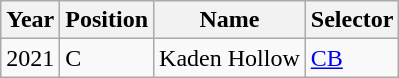<table class="wikitable">
<tr>
<th>Year</th>
<th>Position</th>
<th>Name</th>
<th>Selector</th>
</tr>
<tr>
<td>2021</td>
<td>C</td>
<td>Kaden Hollow</td>
<td><a href='#'>CB</a></td>
</tr>
</table>
